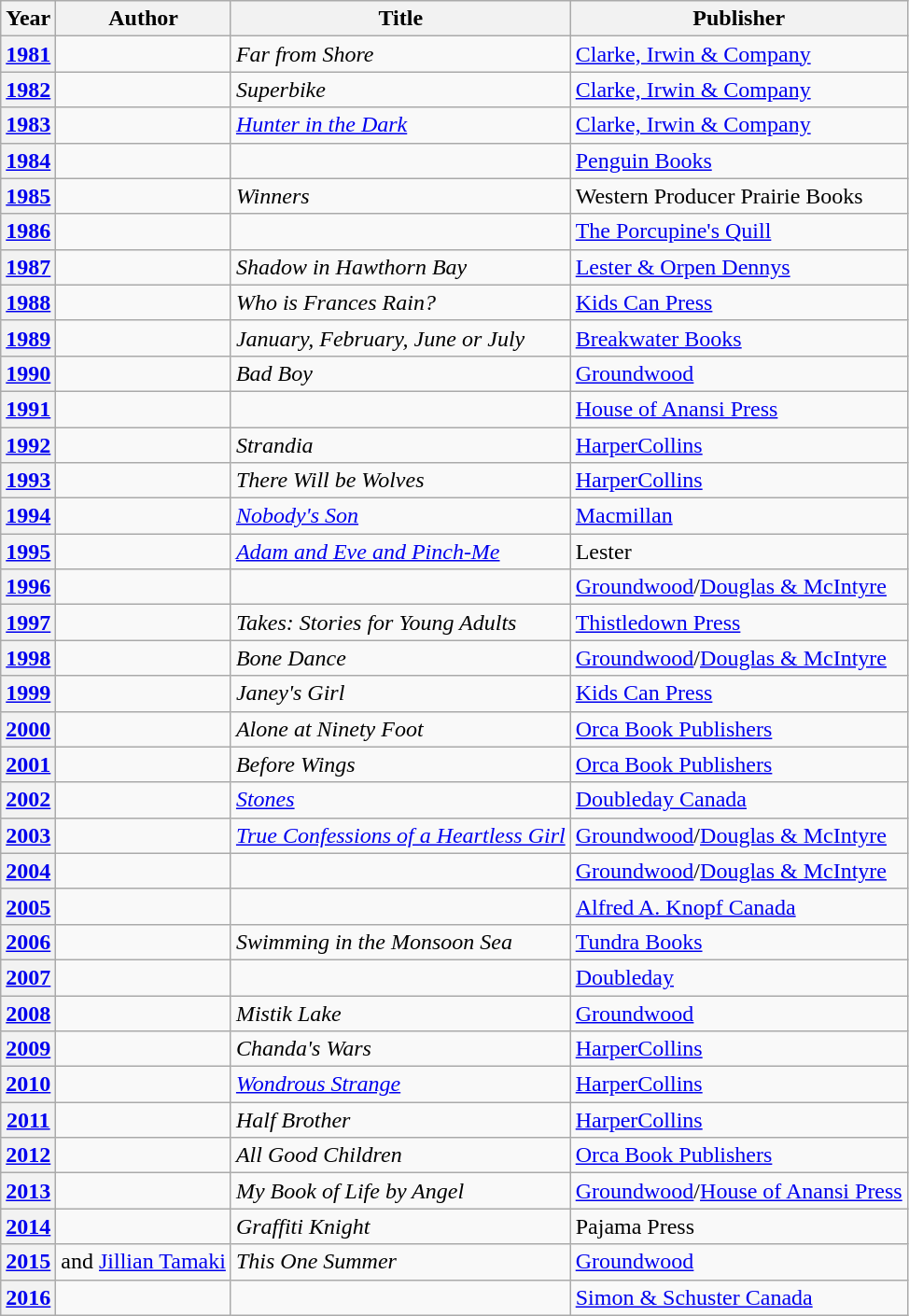<table class="wikitable sortable mw-collapsible">
<tr>
<th>Year</th>
<th>Author</th>
<th>Title</th>
<th>Publisher</th>
</tr>
<tr>
<th><a href='#'>1981</a></th>
<td></td>
<td><em>Far from Shore</em></td>
<td><a href='#'>Clarke, Irwin & Company</a></td>
</tr>
<tr>
<th><a href='#'>1982</a></th>
<td></td>
<td><em>Superbike</em></td>
<td><a href='#'>Clarke, Irwin & Company</a></td>
</tr>
<tr>
<th><a href='#'>1983</a></th>
<td></td>
<td><em><a href='#'>Hunter in the Dark</a></em></td>
<td><a href='#'>Clarke, Irwin & Company</a></td>
</tr>
<tr>
<th><a href='#'>1984</a></th>
<td></td>
<td><em></em></td>
<td><a href='#'>Penguin Books</a></td>
</tr>
<tr>
<th><a href='#'>1985</a></th>
<td></td>
<td><em>Winners</em></td>
<td>Western Producer Prairie Books</td>
</tr>
<tr>
<th><a href='#'>1986</a></th>
<td></td>
<td><em></em></td>
<td><a href='#'>The Porcupine's Quill</a></td>
</tr>
<tr>
<th><a href='#'>1987</a></th>
<td></td>
<td><em>Shadow in Hawthorn Bay</em></td>
<td><a href='#'>Lester & Orpen Dennys</a></td>
</tr>
<tr>
<th><a href='#'>1988</a></th>
<td></td>
<td><em>Who is Frances Rain?</em></td>
<td><a href='#'>Kids Can Press</a></td>
</tr>
<tr>
<th><a href='#'>1989</a></th>
<td></td>
<td><em>January, February, June or July</em></td>
<td><a href='#'>Breakwater Books</a></td>
</tr>
<tr>
<th><a href='#'>1990</a></th>
<td></td>
<td><em>Bad Boy</em></td>
<td><a href='#'>Groundwood</a></td>
</tr>
<tr>
<th><a href='#'>1991</a></th>
<td></td>
<td><em></em></td>
<td><a href='#'>House of Anansi Press</a></td>
</tr>
<tr>
<th><a href='#'>1992</a></th>
<td></td>
<td><em>Strandia</em></td>
<td><a href='#'>HarperCollins</a></td>
</tr>
<tr>
<th><a href='#'>1993</a></th>
<td></td>
<td><em>There Will be Wolves</em></td>
<td><a href='#'>HarperCollins</a></td>
</tr>
<tr>
<th><a href='#'>1994</a></th>
<td></td>
<td><em><a href='#'>Nobody's Son</a></em></td>
<td><a href='#'>Macmillan</a></td>
</tr>
<tr>
<th><a href='#'>1995</a></th>
<td></td>
<td><em><a href='#'>Adam and Eve and Pinch-Me</a></em></td>
<td>Lester</td>
</tr>
<tr>
<th><a href='#'>1996</a></th>
<td></td>
<td><em></em></td>
<td><a href='#'>Groundwood</a>/<a href='#'>Douglas & McIntyre</a></td>
</tr>
<tr>
<th><a href='#'>1997</a></th>
<td></td>
<td><em>Takes: Stories for Young Adults</em></td>
<td><a href='#'>Thistledown Press</a></td>
</tr>
<tr>
<th><a href='#'>1998</a></th>
<td></td>
<td><em>Bone Dance</em></td>
<td><a href='#'>Groundwood</a>/<a href='#'>Douglas & McIntyre</a></td>
</tr>
<tr>
<th><a href='#'>1999</a></th>
<td></td>
<td><em>Janey's Girl</em></td>
<td><a href='#'>Kids Can Press</a></td>
</tr>
<tr>
<th><a href='#'>2000</a></th>
<td></td>
<td><em>Alone at Ninety Foot</em></td>
<td><a href='#'>Orca Book Publishers</a></td>
</tr>
<tr>
<th><a href='#'>2001</a></th>
<td></td>
<td><em>Before Wings</em></td>
<td><a href='#'>Orca Book Publishers</a></td>
</tr>
<tr>
<th><a href='#'>2002</a></th>
<td></td>
<td><em><a href='#'>Stones</a></em></td>
<td><a href='#'>Doubleday Canada</a></td>
</tr>
<tr>
<th><a href='#'>2003</a></th>
<td></td>
<td><em><a href='#'>True Confessions of a Heartless Girl</a></em></td>
<td><a href='#'>Groundwood</a>/<a href='#'>Douglas & McIntyre</a></td>
</tr>
<tr>
<th><a href='#'>2004</a></th>
<td></td>
<td><em></em></td>
<td><a href='#'>Groundwood</a>/<a href='#'>Douglas & McIntyre</a></td>
</tr>
<tr>
<th><a href='#'>2005</a></th>
<td></td>
<td><em></em></td>
<td><a href='#'>Alfred A. Knopf Canada</a></td>
</tr>
<tr>
<th><a href='#'>2006</a></th>
<td></td>
<td><em>Swimming in the Monsoon Sea</em></td>
<td><a href='#'>Tundra Books</a></td>
</tr>
<tr>
<th><a href='#'>2007</a></th>
<td></td>
<td><em></em></td>
<td><a href='#'>Doubleday</a></td>
</tr>
<tr>
<th><a href='#'>2008</a></th>
<td></td>
<td><em>Mistik Lake</em></td>
<td><a href='#'>Groundwood</a></td>
</tr>
<tr>
<th><a href='#'>2009</a></th>
<td></td>
<td><em>Chanda's Wars</em></td>
<td><a href='#'>HarperCollins</a></td>
</tr>
<tr>
<th><a href='#'>2010</a></th>
<td></td>
<td><em><a href='#'>Wondrous Strange</a></em></td>
<td><a href='#'>HarperCollins</a></td>
</tr>
<tr>
<th><a href='#'>2011</a></th>
<td></td>
<td><em>Half Brother</em></td>
<td><a href='#'>HarperCollins</a></td>
</tr>
<tr>
<th><a href='#'>2012</a></th>
<td></td>
<td><em>All Good Children</em></td>
<td><a href='#'>Orca Book Publishers</a></td>
</tr>
<tr>
<th><a href='#'>2013</a></th>
<td></td>
<td><em>My Book of Life by Angel</em></td>
<td><a href='#'>Groundwood</a>/<a href='#'>House of Anansi Press</a></td>
</tr>
<tr>
<th><a href='#'>2014</a></th>
<td></td>
<td><em>Graffiti Knight</em></td>
<td>Pajama Press</td>
</tr>
<tr>
<th><a href='#'>2015</a></th>
<td> and <a href='#'>Jillian Tamaki</a></td>
<td><em>This One Summer</em></td>
<td><a href='#'>Groundwood</a></td>
</tr>
<tr>
<th><a href='#'>2016</a></th>
<td></td>
<td><em></em></td>
<td><a href='#'>Simon & Schuster Canada</a></td>
</tr>
</table>
